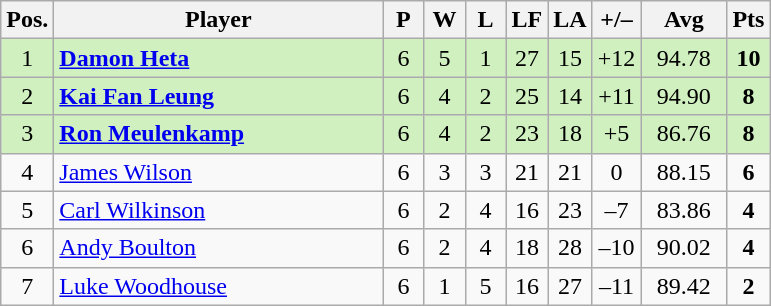<table class="wikitable" style="text-align:center; margin: 1em auto 1em auto, align:left">
<tr>
<th width=20>Pos.</th>
<th width=212>Player</th>
<th width=20>P</th>
<th width=20>W</th>
<th width=20>L</th>
<th width=20>LF</th>
<th width=20>LA</th>
<th width=25>+/–</th>
<th width=50>Avg</th>
<th width=20>Pts</th>
</tr>
<tr style="background:#D0F0C0;">
<td>1</td>
<td align=left> <strong><a href='#'>Damon Heta</a></strong></td>
<td>6</td>
<td>5</td>
<td>1</td>
<td>27</td>
<td>15</td>
<td>+12</td>
<td>94.78</td>
<td><strong>10</strong></td>
</tr>
<tr style="background:#D0F0C0;">
<td>2</td>
<td align=left> <strong><a href='#'>Kai Fan Leung</a></strong></td>
<td>6</td>
<td>4</td>
<td>2</td>
<td>25</td>
<td>14</td>
<td>+11</td>
<td>94.90</td>
<td><strong>8</strong></td>
</tr>
<tr style="background:#D0F0C0;">
<td>3</td>
<td align=left> <strong><a href='#'>Ron Meulenkamp</a></strong></td>
<td>6</td>
<td>4</td>
<td>2</td>
<td>23</td>
<td>18</td>
<td>+5</td>
<td>86.76</td>
<td><strong>8</strong></td>
</tr>
<tr style=>
<td>4</td>
<td align=left> <a href='#'>James Wilson</a></td>
<td>6</td>
<td>3</td>
<td>3</td>
<td>21</td>
<td>21</td>
<td>0</td>
<td>88.15</td>
<td><strong>6</strong></td>
</tr>
<tr style=>
<td>5</td>
<td align=left> <a href='#'>Carl Wilkinson</a></td>
<td>6</td>
<td>2</td>
<td>4</td>
<td>16</td>
<td>23</td>
<td>–7</td>
<td>83.86</td>
<td><strong>4</strong></td>
</tr>
<tr style=>
<td>6</td>
<td align=left> <a href='#'>Andy Boulton</a></td>
<td>6</td>
<td>2</td>
<td>4</td>
<td>18</td>
<td>28</td>
<td>–10</td>
<td>90.02</td>
<td><strong>4</strong></td>
</tr>
<tr style=>
<td>7</td>
<td align=left> <a href='#'>Luke Woodhouse</a></td>
<td>6</td>
<td>1</td>
<td>5</td>
<td>16</td>
<td>27</td>
<td>–11</td>
<td>89.42</td>
<td><strong>2</strong></td>
</tr>
</table>
